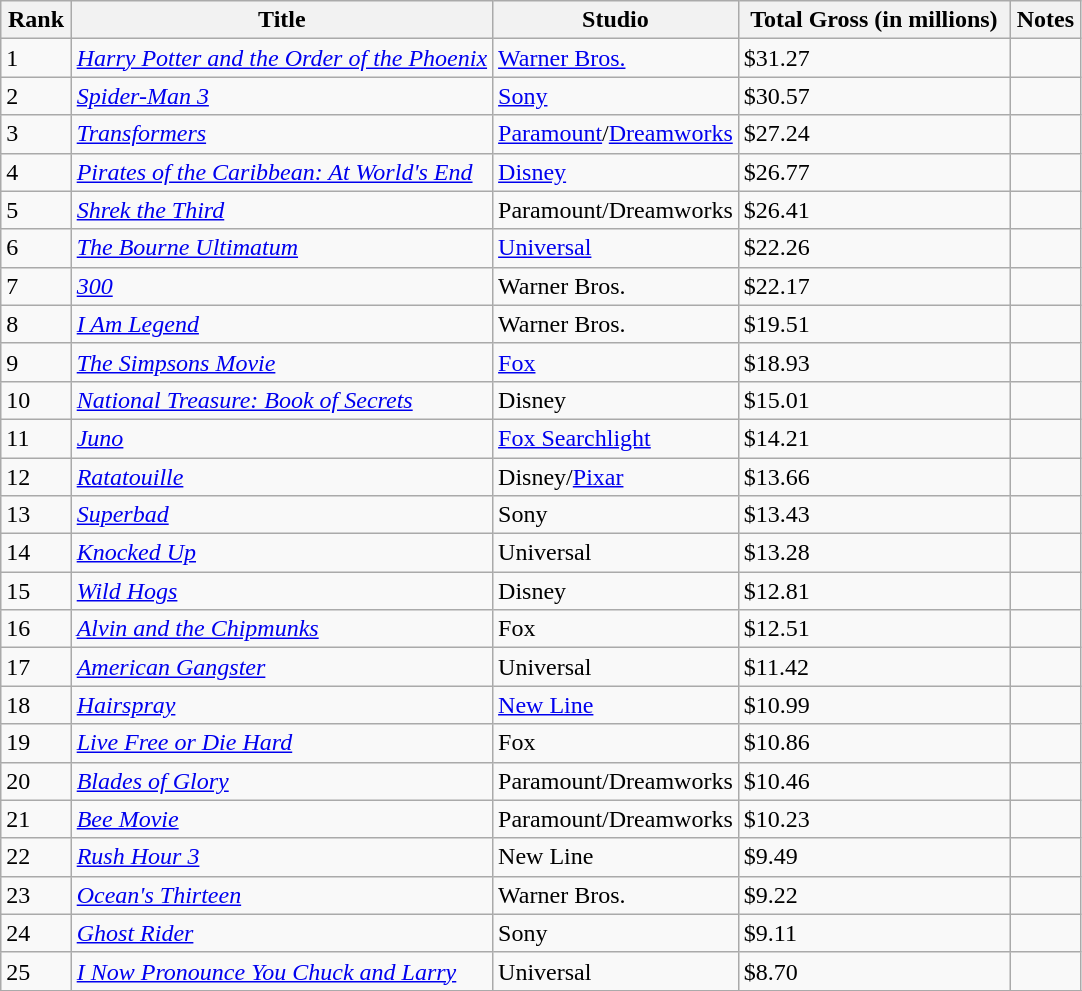<table class="wikitable sortable">
<tr>
<th>Rank</th>
<th width="39%">Title</th>
<th style="width:150px">Studio</th>
<th>Total Gross (in millions)</th>
<th>Notes</th>
</tr>
<tr>
<td>1</td>
<td><em><a href='#'>Harry Potter and the Order of the Phoenix</a></em></td>
<td><a href='#'>Warner Bros.</a></td>
<td>$31.27</td>
<td></td>
</tr>
<tr>
<td>2</td>
<td><em><a href='#'>Spider-Man 3</a></em></td>
<td><a href='#'>Sony</a></td>
<td>$30.57</td>
<td></td>
</tr>
<tr>
<td>3</td>
<td><em><a href='#'>Transformers</a></em></td>
<td><a href='#'>Paramount</a>/<a href='#'>Dreamworks</a></td>
<td>$27.24</td>
<td></td>
</tr>
<tr>
<td>4</td>
<td><em><a href='#'>Pirates of the Caribbean: At World's End</a></em></td>
<td><a href='#'>Disney</a></td>
<td>$26.77</td>
<td></td>
</tr>
<tr>
<td>5</td>
<td><em><a href='#'>Shrek the Third</a></em></td>
<td>Paramount/Dreamworks</td>
<td>$26.41</td>
<td></td>
</tr>
<tr>
<td>6</td>
<td><em><a href='#'>The Bourne Ultimatum</a></em></td>
<td><a href='#'>Universal</a></td>
<td>$22.26</td>
<td></td>
</tr>
<tr>
<td>7</td>
<td><em><a href='#'>300</a></em></td>
<td>Warner Bros.</td>
<td>$22.17</td>
<td></td>
</tr>
<tr>
<td>8</td>
<td><em><a href='#'>I Am Legend</a></em></td>
<td>Warner Bros.</td>
<td>$19.51</td>
<td></td>
</tr>
<tr>
<td>9</td>
<td><em><a href='#'>The Simpsons Movie</a></em></td>
<td><a href='#'>Fox</a></td>
<td>$18.93</td>
<td></td>
</tr>
<tr>
<td>10</td>
<td><em><a href='#'>National Treasure: Book of Secrets</a></em></td>
<td>Disney</td>
<td>$15.01</td>
<td></td>
</tr>
<tr>
<td>11</td>
<td><em><a href='#'>Juno</a></em></td>
<td><a href='#'>Fox Searchlight</a></td>
<td>$14.21</td>
<td></td>
</tr>
<tr>
<td>12</td>
<td><em><a href='#'>Ratatouille</a></em></td>
<td>Disney/<a href='#'>Pixar</a></td>
<td>$13.66</td>
<td></td>
</tr>
<tr>
<td>13</td>
<td><em><a href='#'>Superbad</a></em></td>
<td>Sony</td>
<td>$13.43</td>
<td></td>
</tr>
<tr>
<td>14</td>
<td><em><a href='#'>Knocked Up</a></em></td>
<td>Universal</td>
<td>$13.28</td>
<td></td>
</tr>
<tr>
<td>15</td>
<td><em><a href='#'>Wild Hogs</a></em></td>
<td>Disney</td>
<td>$12.81</td>
<td></td>
</tr>
<tr>
<td>16</td>
<td><em><a href='#'>Alvin and the Chipmunks</a></em></td>
<td>Fox</td>
<td>$12.51</td>
<td></td>
</tr>
<tr>
<td>17</td>
<td><em><a href='#'>American Gangster</a></em></td>
<td>Universal</td>
<td>$11.42</td>
<td></td>
</tr>
<tr>
<td>18</td>
<td><em><a href='#'>Hairspray</a></em></td>
<td><a href='#'>New Line</a></td>
<td>$10.99</td>
<td></td>
</tr>
<tr>
<td>19</td>
<td><em><a href='#'>Live Free or Die Hard</a></em></td>
<td>Fox</td>
<td>$10.86</td>
<td></td>
</tr>
<tr>
<td>20</td>
<td><em><a href='#'>Blades of Glory</a></em></td>
<td>Paramount/Dreamworks</td>
<td>$10.46</td>
<td></td>
</tr>
<tr>
<td>21</td>
<td><em><a href='#'>Bee Movie</a></em></td>
<td>Paramount/Dreamworks</td>
<td>$10.23</td>
<td></td>
</tr>
<tr>
<td>22</td>
<td><em><a href='#'>Rush Hour 3</a></em></td>
<td>New Line</td>
<td>$9.49</td>
<td></td>
</tr>
<tr>
<td>23</td>
<td><em><a href='#'>Ocean's Thirteen</a></em></td>
<td>Warner Bros.</td>
<td>$9.22</td>
<td></td>
</tr>
<tr>
<td>24</td>
<td><em><a href='#'>Ghost Rider</a></em></td>
<td>Sony</td>
<td>$9.11</td>
<td></td>
</tr>
<tr>
<td>25</td>
<td><em><a href='#'>I Now Pronounce You Chuck and Larry</a></em></td>
<td>Universal</td>
<td>$8.70</td>
<td></td>
</tr>
<tr>
</tr>
</table>
